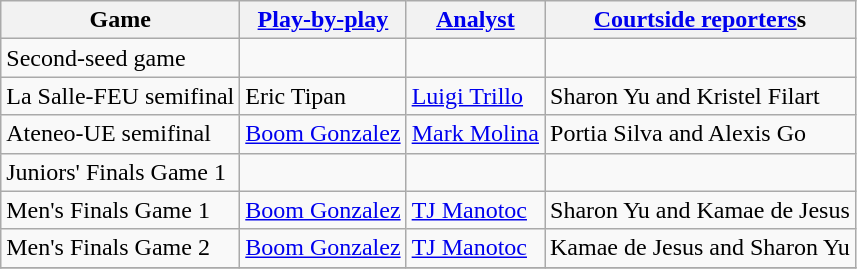<table class=wikitable>
<tr>
<th>Game</th>
<th><a href='#'>Play-by-play</a></th>
<th><a href='#'>Analyst</a></th>
<th><a href='#'>Courtside reporters</a>s</th>
</tr>
<tr>
<td>Second-seed game</td>
<td></td>
<td></td>
<td></td>
</tr>
<tr>
<td>La Salle-FEU semifinal</td>
<td>Eric Tipan</td>
<td><a href='#'>Luigi Trillo</a></td>
<td>Sharon Yu and Kristel Filart</td>
</tr>
<tr>
<td>Ateneo-UE semifinal</td>
<td><a href='#'>Boom Gonzalez</a></td>
<td><a href='#'>Mark Molina</a></td>
<td>Portia Silva and Alexis Go</td>
</tr>
<tr>
<td>Juniors' Finals Game 1</td>
<td></td>
<td></td>
<td></td>
</tr>
<tr>
<td>Men's Finals Game 1</td>
<td><a href='#'>Boom Gonzalez</a></td>
<td><a href='#'>TJ Manotoc</a></td>
<td>Sharon Yu and Kamae de Jesus</td>
</tr>
<tr>
<td>Men's Finals Game 2</td>
<td><a href='#'>Boom Gonzalez</a></td>
<td><a href='#'>TJ Manotoc</a></td>
<td>Kamae de Jesus and Sharon Yu</td>
</tr>
<tr>
</tr>
</table>
